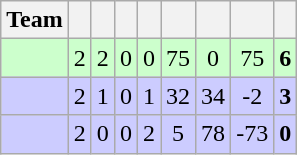<table class="wikitable" style="text-align: center;">
<tr>
<th>Team</th>
<th></th>
<th></th>
<th></th>
<th></th>
<th></th>
<th></th>
<th></th>
<th><strong></strong></th>
</tr>
<tr bgcolor="ccffcc">
<td align="left"></td>
<td>2</td>
<td>2</td>
<td>0</td>
<td>0</td>
<td>75</td>
<td>0</td>
<td>75</td>
<td><strong>6</strong></td>
</tr>
<tr bgcolor="ccccff">
<td align="left"></td>
<td>2</td>
<td>1</td>
<td>0</td>
<td>1</td>
<td>32</td>
<td>34</td>
<td>-2</td>
<td><strong>3</strong></td>
</tr>
<tr bgcolor="ccccff">
<td align="left"></td>
<td>2</td>
<td>0</td>
<td>0</td>
<td>2</td>
<td>5</td>
<td>78</td>
<td>-73</td>
<td><strong>0</strong></td>
</tr>
</table>
